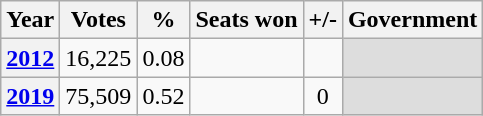<table class="wikitable" style="text-align:center">
<tr>
<th>Year</th>
<th>Votes</th>
<th>%</th>
<th>Seats won</th>
<th>+/-</th>
<th>Government</th>
</tr>
<tr>
<th><a href='#'>2012</a></th>
<td>16,225</td>
<td>0.08</td>
<td></td>
<td></td>
<td align=center style="background:#ddd;"></td>
</tr>
<tr>
<th><a href='#'>2019</a></th>
<td>75,509</td>
<td>0.52</td>
<td></td>
<td> 0</td>
<td align=center style="background:#ddd;"></td>
</tr>
</table>
